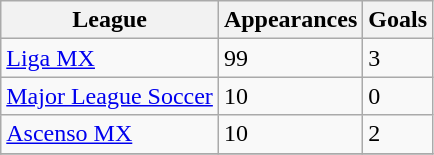<table class="wikitable">
<tr>
<th>League</th>
<th>Appearances</th>
<th>Goals</th>
</tr>
<tr>
<td><a href='#'>Liga MX</a></td>
<td>   99</td>
<td> 3</td>
</tr>
<tr>
<td><a href='#'>Major League Soccer</a></td>
<td>   10</td>
<td> 0</td>
</tr>
<tr>
<td><a href='#'>Ascenso MX</a></td>
<td>   10</td>
<td> 2</td>
</tr>
<tr>
</tr>
</table>
